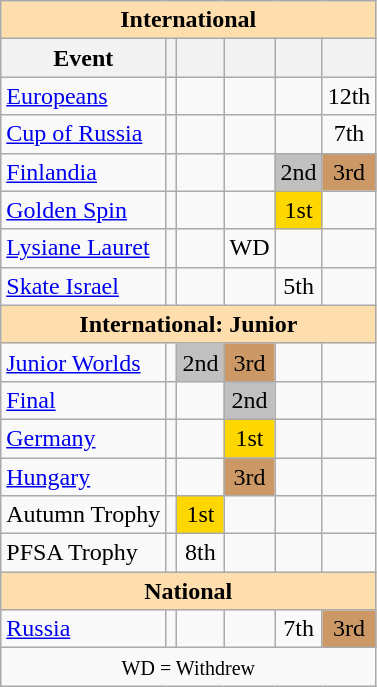<table class="wikitable" style="text-align:center">
<tr>
<th style="background-color: #ffdead; " colspan=6 align=center>International</th>
</tr>
<tr>
<th>Event</th>
<th></th>
<th></th>
<th></th>
<th></th>
<th></th>
</tr>
<tr>
<td align=left><a href='#'>Europeans</a></td>
<td></td>
<td></td>
<td></td>
<td></td>
<td>12th</td>
</tr>
<tr>
<td align=left> <a href='#'>Cup of Russia</a></td>
<td></td>
<td></td>
<td></td>
<td></td>
<td>7th</td>
</tr>
<tr>
<td align=left><a href='#'>Finlandia</a></td>
<td></td>
<td></td>
<td></td>
<td bgcolor=silver>2nd</td>
<td bgcolor=cc9966>3rd</td>
</tr>
<tr>
<td align=left><a href='#'>Golden Spin</a></td>
<td></td>
<td></td>
<td></td>
<td bgcolor=gold>1st</td>
<td></td>
</tr>
<tr>
<td align=left><a href='#'>Lysiane Lauret</a></td>
<td></td>
<td></td>
<td>WD</td>
<td></td>
<td></td>
</tr>
<tr>
<td align=left><a href='#'>Skate Israel</a></td>
<td></td>
<td></td>
<td></td>
<td>5th</td>
<td></td>
</tr>
<tr>
<th style="background-color: #ffdead; " colspan=6 align=center>International: Junior</th>
</tr>
<tr>
<td align=left><a href='#'>Junior Worlds</a></td>
<td></td>
<td bgcolor=silver>2nd</td>
<td bgcolor=cc9966>3rd</td>
<td></td>
<td></td>
</tr>
<tr>
<td align=left> <a href='#'>Final</a></td>
<td></td>
<td></td>
<td bgcolor=silver>2nd</td>
<td></td>
<td></td>
</tr>
<tr>
<td align=left> <a href='#'>Germany</a></td>
<td></td>
<td></td>
<td bgcolor=gold>1st</td>
<td></td>
<td></td>
</tr>
<tr>
<td align=left> <a href='#'>Hungary</a></td>
<td></td>
<td></td>
<td bgcolor=cc9966>3rd</td>
<td></td>
<td></td>
</tr>
<tr>
<td align=left>Autumn Trophy</td>
<td></td>
<td bgcolor=gold>1st</td>
<td></td>
<td></td>
<td></td>
</tr>
<tr>
<td align=left>PFSA Trophy</td>
<td></td>
<td>8th</td>
<td></td>
<td></td>
<td></td>
</tr>
<tr>
<th style="background-color: #ffdead; " colspan=6 align=center>National</th>
</tr>
<tr>
<td align=left><a href='#'>Russia</a></td>
<td></td>
<td></td>
<td></td>
<td>7th</td>
<td bgcolor=cc9966>3rd</td>
</tr>
<tr>
<td colspan=6 align=center><small> WD = Withdrew </small></td>
</tr>
</table>
